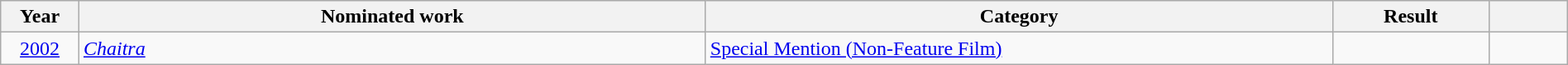<table class="wikitable sortable" width=100%>
<tr>
<th width=5%>Year</th>
<th width=40%>Nominated work</th>
<th width=40%>Category</th>
<th width=10%>Result</th>
<th width=5%></th>
</tr>
<tr>
<td style="text-align:center;"><a href='#'>2002</a></td>
<td><em><a href='#'>Chaitra</a></em></td>
<td><a href='#'>Special Mention (Non-Feature Film)</a></td>
<td></td>
<td style="text-align:center;"></td>
</tr>
</table>
